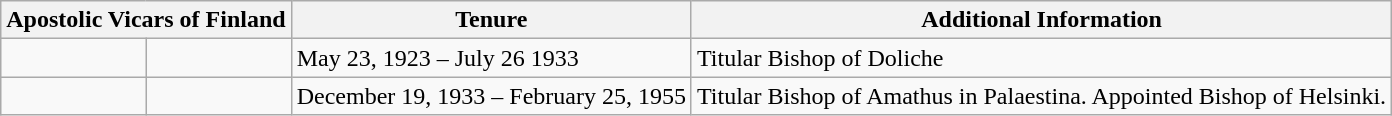<table class="wikitable">
<tr>
<th colspan="2">Apostolic Vicars of Finland</th>
<th>Tenure</th>
<th>Additional Information</th>
</tr>
<tr>
<td></td>
<td></td>
<td>May 23, 1923 – July 26 1933</td>
<td>Titular Bishop of Doliche</td>
</tr>
<tr>
<td></td>
<td></td>
<td>December 19, 1933 – February 25, 1955</td>
<td>Titular Bishop of Amathus in Palaestina. Appointed Bishop of Helsinki.</td>
</tr>
</table>
